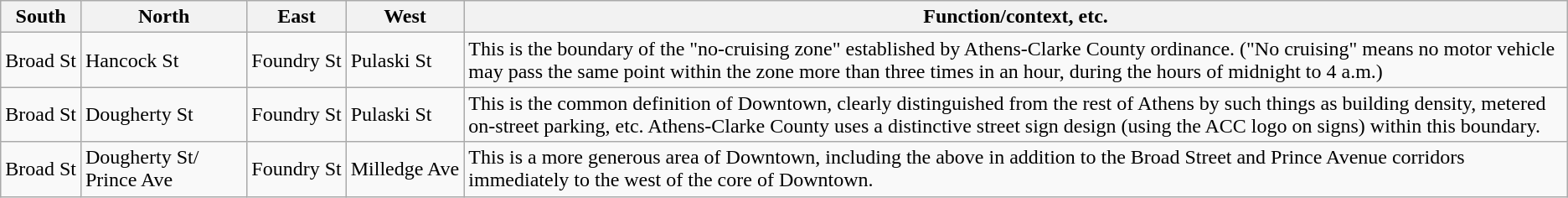<table class="wikitable sortable">
<tr>
<th>South</th>
<th>North</th>
<th>East</th>
<th>West</th>
<th>Function/context, etc.</th>
</tr>
<tr>
<td>Broad St</td>
<td>Hancock St</td>
<td>Foundry St</td>
<td>Pulaski St</td>
<td>This is the boundary of the "no-cruising zone" established by Athens-Clarke County ordinance. ("No cruising" means no motor vehicle may pass the same point within the zone more than three times in an hour, during the hours of midnight to 4 a.m.) </td>
</tr>
<tr>
<td>Broad St</td>
<td>Dougherty St</td>
<td>Foundry St</td>
<td>Pulaski St</td>
<td>This is the common definition of Downtown, clearly distinguished from the rest of Athens by such things as building density, metered on-street parking, etc. Athens-Clarke County uses a distinctive street sign design (using the ACC logo on signs) within this boundary.</td>
</tr>
<tr>
<td>Broad St</td>
<td>Dougherty St/ Prince Ave</td>
<td>Foundry St</td>
<td>Milledge Ave</td>
<td>This is a more generous area of Downtown, including the above in addition to the Broad Street and Prince Avenue corridors immediately to the west of the core of Downtown.</td>
</tr>
</table>
